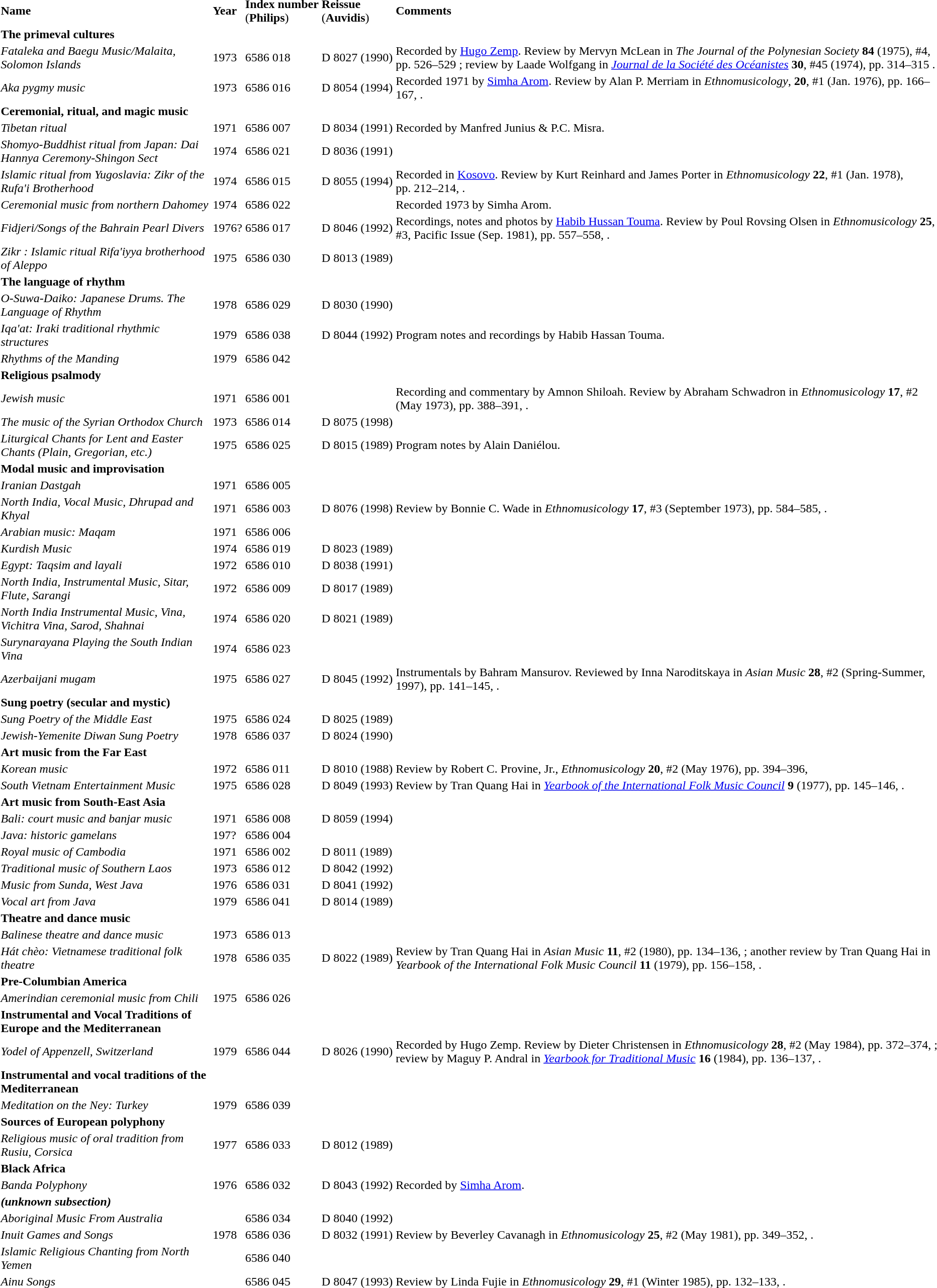<table class="sortable">
<tr>
<td></td>
<td><strong>Name</strong></td>
<td><strong>Year</strong></td>
<td><strong>Index number</strong><br>(<strong>Philips</strong>)</td>
<td><strong>Reissue</strong><br>(<strong>Auvidis</strong>)</td>
<td><strong>Comments</strong></td>
</tr>
<tr>
<td></td>
<td><strong>The primeval cultures</strong></td>
<td></td>
<td></td>
<td></td>
<td></td>
</tr>
<tr>
<td></td>
<td><em>Fataleka and Baegu Music/Malaita, Solomon Islands</em></td>
<td>1973</td>
<td>6586 018</td>
<td>D 8027 (1990)</td>
<td>Recorded by <a href='#'>Hugo Zemp</a>.  Review by Mervyn McLean in <em>The Journal of the Polynesian Society</em> <strong>84</strong> (1975), #4, pp. 526–529 ; review by Laade Wolfgang in <em><a href='#'>Journal de la Société des Océanistes</a></em> <strong>30</strong>, #45 (1974), pp. 314–315 .</td>
</tr>
<tr>
<td></td>
<td><em>Aka pygmy music</em></td>
<td>1973</td>
<td>6586 016</td>
<td>D 8054 (1994)</td>
<td>Recorded 1971 by <a href='#'>Simha Arom</a>.  Review by Alan P. Merriam in <em>Ethnomusicology</em>, <strong>20</strong>, #1 (Jan. 1976), pp. 166–167, .</td>
</tr>
<tr>
<td></td>
<td><strong>Ceremonial, ritual, and magic music</strong></td>
<td></td>
<td></td>
<td></td>
<td></td>
</tr>
<tr>
<td></td>
<td><em>Tibetan ritual</em></td>
<td>1971</td>
<td>6586 007</td>
<td>D 8034 (1991)</td>
<td>Recorded by Manfred Junius & P.C. Misra.</td>
</tr>
<tr>
<td></td>
<td><em>Shomyo-Buddhist ritual from Japan: Dai Hannya Ceremony-Shingon Sect</em></td>
<td>1974</td>
<td>6586 021</td>
<td>D 8036 (1991)</td>
<td></td>
</tr>
<tr>
<td></td>
<td><em>Islamic ritual from Yugoslavia: Zikr of the Rufa'i Brotherhood</em></td>
<td>1974</td>
<td>6586 015</td>
<td>D 8055 (1994)</td>
<td>Recorded in <a href='#'>Kosovo</a>.  Review by Kurt Reinhard and James Porter in <em>Ethnomusicology</em> <strong>22</strong>, #1 (Jan. 1978), pp. 212–214, .</td>
</tr>
<tr>
<td></td>
<td><em>Ceremonial music from northern Dahomey</em></td>
<td>1974</td>
<td>6586 022</td>
<td></td>
<td>Recorded 1973 by Simha Arom.</td>
</tr>
<tr>
<td></td>
<td><em>Fidjeri/Songs of the Bahrain Pearl Divers</em></td>
<td>1976?</td>
<td>6586 017</td>
<td>D 8046 (1992)</td>
<td>Recordings, notes and photos by <a href='#'>Habib Hussan Touma</a>.  Review by Poul Rovsing Olsen in <em>Ethnomusicology</em> <strong>25</strong>, #3, Pacific Issue (Sep. 1981), pp. 557–558, .</td>
</tr>
<tr>
<td></td>
<td><em>Zikr : Islamic ritual Rifa'iyya brotherhood of Aleppo</em></td>
<td>1975</td>
<td>6586 030</td>
<td>D 8013 (1989)</td>
</tr>
<tr>
<td></td>
<td><strong>The language of rhythm</strong></td>
<td></td>
<td></td>
<td></td>
<td></td>
</tr>
<tr>
<td></td>
<td><em>O-Suwa-Daiko: Japanese Drums. The Language of Rhythm</em></td>
<td>1978</td>
<td>6586 029</td>
<td>D 8030 (1990)</td>
<td></td>
</tr>
<tr>
<td></td>
<td><em>Iqa'at: Iraki traditional rhythmic structures</em></td>
<td>1979</td>
<td>6586 038</td>
<td>D 8044 (1992)</td>
<td>Program notes and recordings by Habib Hassan Touma.</td>
</tr>
<tr>
<td></td>
<td><em>Rhythms of the Manding</em></td>
<td>1979</td>
<td>6586 042</td>
<td></td>
</tr>
<tr>
<td></td>
<td><strong>Religious psalmody</strong></td>
<td></td>
<td></td>
<td></td>
<td></td>
</tr>
<tr>
<td></td>
<td><em>Jewish music</em></td>
<td>1971</td>
<td>6586 001</td>
<td></td>
<td>Recording and commentary by Amnon Shiloah.  Review by Abraham Schwadron in <em>Ethnomusicology</em> <strong>17</strong>, #2 (May 1973), pp. 388–391, .</td>
</tr>
<tr>
<td></td>
<td><em>The music of the Syrian Orthodox Church</em></td>
<td>1973</td>
<td>6586 014</td>
<td>D 8075 (1998)</td>
<td></td>
</tr>
<tr>
<td></td>
<td><em>Liturgical Chants for Lent and Easter Chants (Plain, Gregorian, etc.)</em></td>
<td>1975</td>
<td>6586 025</td>
<td>D 8015 (1989)</td>
<td>Program notes by Alain Daniélou.</td>
</tr>
<tr>
<td></td>
<td><strong>Modal music and improvisation</strong></td>
<td></td>
<td></td>
<td></td>
<td></td>
</tr>
<tr>
<td></td>
<td><em>Iranian Dastgah</em></td>
<td>1971</td>
<td>6586 005</td>
<td></td>
</tr>
<tr>
<td></td>
<td><em>North India, Vocal Music, Dhrupad and Khyal</em></td>
<td>1971</td>
<td>6586 003</td>
<td>D 8076 (1998)</td>
<td>Review by Bonnie C. Wade in <em>Ethnomusicology</em> <strong>17</strong>, #3 (September 1973), pp. 584–585, .</td>
</tr>
<tr>
<td></td>
<td><em>Arabian music: Maqam</em></td>
<td>1971</td>
<td>6586 006</td>
<td></td>
</tr>
<tr>
<td></td>
<td><em>Kurdish Music</em></td>
<td>1974</td>
<td>6586 019</td>
<td>D 8023 (1989)</td>
</tr>
<tr>
<td></td>
<td><em>Egypt: Taqsim and layali</em></td>
<td>1972</td>
<td>6586 010</td>
<td>D 8038 (1991)</td>
</tr>
<tr>
<td></td>
<td><em>North India, Instrumental Music, Sitar, Flute, Sarangi</em></td>
<td>1972</td>
<td>6586 009</td>
<td>D 8017 (1989)</td>
</tr>
<tr>
<td></td>
<td><em>North India Instrumental Music, Vina, Vichitra Vina, Sarod, Shahnai</em></td>
<td>1974</td>
<td>6586 020</td>
<td>D 8021 (1989)</td>
</tr>
<tr>
<td></td>
<td><em>Surynarayana Playing the South Indian Vina</em></td>
<td>1974</td>
<td>6586 023</td>
<td></td>
</tr>
<tr>
<td></td>
<td><em>Azerbaijani mugam</em></td>
<td>1975</td>
<td>6586 027</td>
<td>D 8045 (1992)</td>
<td>Instrumentals by Bahram Mansurov.  Reviewed by Inna Naroditskaya in <em>Asian Music</em> <strong>28</strong>, #2 (Spring-Summer, 1997), pp. 141–145, .</td>
</tr>
<tr>
<td></td>
<td><strong>Sung poetry (secular and mystic)</strong></td>
<td></td>
</tr>
<tr>
<td></td>
<td><em>Sung Poetry of the Middle East</em></td>
<td>1975</td>
<td>6586 024</td>
<td>D 8025 (1989)</td>
</tr>
<tr>
<td></td>
<td><em>Jewish-Yemenite Diwan Sung Poetry</em></td>
<td>1978</td>
<td>6586 037</td>
<td>D 8024 (1990)</td>
</tr>
<tr>
<td></td>
<td><strong>Art music from the Far East</strong></td>
<td></td>
</tr>
<tr>
<td></td>
<td><em>Korean music</em></td>
<td>1972</td>
<td>6586 011</td>
<td>D 8010 (1988)</td>
<td>Review by Robert C. Provine, Jr., <em>Ethnomusicology</em> <strong>20</strong>, #2 (May 1976), pp. 394–396, </td>
</tr>
<tr>
<td></td>
<td><em>South Vietnam Entertainment Music</em></td>
<td>1975</td>
<td>6586 028</td>
<td>D 8049 (1993)</td>
<td>Review by Tran Quang Hai in <em><a href='#'>Yearbook of the International Folk Music Council</a></em> <strong>9</strong> (1977), pp. 145–146, .</td>
</tr>
<tr>
<td></td>
<td><strong>Art music from South-East Asia</strong></td>
<td></td>
<td></td>
<td></td>
<td></td>
</tr>
<tr>
<td></td>
<td><em>Bali: court music and banjar music</em></td>
<td>1971</td>
<td>6586 008</td>
<td>D 8059 (1994)</td>
</tr>
<tr>
<td></td>
<td><em>Java: historic gamelans</em></td>
<td>197?</td>
<td>6586 004</td>
<td></td>
</tr>
<tr>
<td></td>
<td><em>Royal music of Cambodia</em></td>
<td>1971</td>
<td>6586 002</td>
<td>D 8011 (1989)</td>
</tr>
<tr>
<td></td>
<td><em>Traditional music of Southern Laos</em></td>
<td>1973</td>
<td>6586 012</td>
<td>D 8042 (1992)</td>
</tr>
<tr>
<td></td>
<td><em>Music from Sunda, West Java</em></td>
<td>1976</td>
<td>6586 031</td>
<td>D 8041 (1992)</td>
<td></td>
</tr>
<tr>
<td></td>
<td><em>Vocal art from Java</em></td>
<td>1979</td>
<td>6586 041</td>
<td>D 8014 (1989)</td>
</tr>
<tr>
<td></td>
<td><strong>Theatre and dance music</strong></td>
<td></td>
</tr>
<tr>
<td></td>
<td><em>Balinese theatre and dance music</em></td>
<td>1973</td>
<td>6586 013</td>
<td></td>
</tr>
<tr>
<td></td>
<td><em>Hát chèo: Vietnamese traditional folk theatre</em></td>
<td>1978</td>
<td>6586 035</td>
<td>D 8022 (1989)</td>
<td>Review by Tran Quang Hai in <em>Asian Music</em> <strong>11</strong>, #2 (1980), pp. 134–136, ; another review by Tran Quang Hai in <em>Yearbook of the International Folk Music Council</em> <strong>11</strong> (1979), pp. 156–158, .</td>
</tr>
<tr>
<td></td>
<td><strong>Pre-Columbian America</strong></td>
<td></td>
</tr>
<tr>
<td></td>
<td><em>Amerindian ceremonial music from Chili</em></td>
<td>1975</td>
<td>6586 026</td>
<td></td>
</tr>
<tr>
<td></td>
<td><strong> Instrumental and Vocal Traditions of Europe and the Mediterranean</strong></td>
<td></td>
</tr>
<tr>
<td></td>
<td><em>Yodel of Appenzell, Switzerland</em></td>
<td>1979</td>
<td>6586 044</td>
<td>D 8026 (1990)</td>
<td>Recorded by Hugo Zemp.  Review by Dieter Christensen in <em>Ethnomusicology</em> <strong>28</strong>, #2 (May 1984), pp. 372–374, ; review by Maguy P. Andral in <em><a href='#'>Yearbook for Traditional Music</a></em> <strong>16</strong> (1984), pp. 136–137, .</td>
</tr>
<tr>
<td></td>
<td><strong>Instrumental and vocal traditions of the Mediterranean</strong></td>
<td></td>
</tr>
<tr>
<td></td>
<td><em>Meditation on the Ney: Turkey</em></td>
<td>1979</td>
<td>6586 039</td>
<td></td>
</tr>
<tr>
<td><strong></strong></td>
<td><strong>Sources of European polyphony</strong></td>
</tr>
<tr>
<td></td>
<td><em>Religious music of oral tradition from Rusiu, Corsica</em></td>
<td>1977</td>
<td>6586 033</td>
<td>D 8012 (1989)</td>
</tr>
<tr>
<td></td>
<td><strong>Black Africa</strong></td>
<td></td>
</tr>
<tr>
<td></td>
<td><em>Banda Polyphony</em></td>
<td>1976</td>
<td>6586 032</td>
<td>D 8043 (1992)</td>
<td>Recorded by <a href='#'>Simha Arom</a>.</td>
</tr>
<tr>
<td></td>
<td><strong><em>(unknown subsection)</em></strong></td>
</tr>
<tr>
<td></td>
<td><em>Aboriginal Music From Australia</em></td>
<td></td>
<td>6586 034</td>
<td>D 8040 (1992)</td>
<td></td>
</tr>
<tr>
<td></td>
<td><em>Inuit Games and Songs</em></td>
<td>1978</td>
<td>6586 036</td>
<td>D 8032 (1991)</td>
<td>Review by Beverley Cavanagh in <em>Ethnomusicology</em> <strong>25</strong>, #2 (May 1981), pp. 349–352, .</td>
</tr>
<tr>
<td></td>
<td><em>Islamic Religious Chanting from North Yemen</em></td>
<td></td>
<td>6586 040</td>
</tr>
<tr>
<td></td>
<td><em>Ainu Songs</em></td>
<td></td>
<td>6586 045</td>
<td>D 8047 (1993)</td>
<td>Review by Linda Fujie in <em>Ethnomusicology</em> <strong>29</strong>, #1 (Winter 1985), pp. 132–133, .</td>
</tr>
</table>
